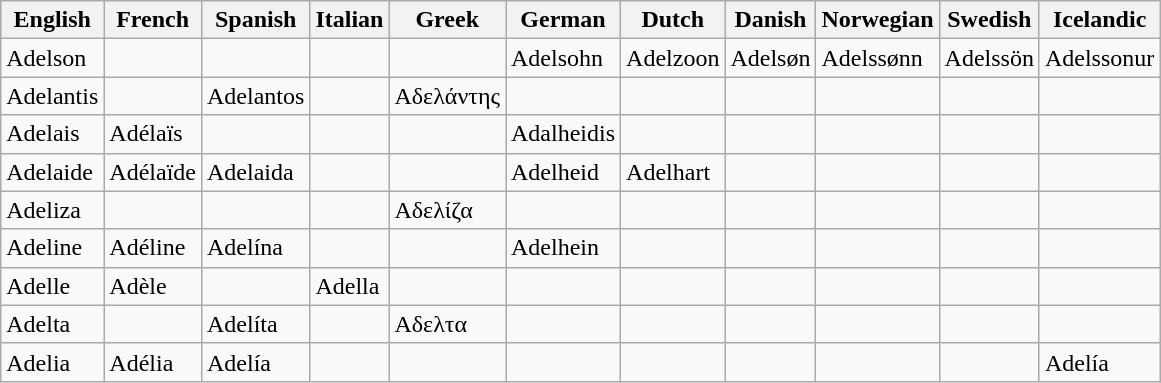<table class="wikitable">
<tr>
<th>English</th>
<th>French</th>
<th>Spanish</th>
<th>Italian</th>
<th>Greek</th>
<th>German</th>
<th>Dutch</th>
<th>Danish</th>
<th>Norwegian</th>
<th>Swedish</th>
<th>Icelandic</th>
</tr>
<tr>
<td>Adelson</td>
<td></td>
<td></td>
<td></td>
<td></td>
<td>Adelsohn</td>
<td>Adelzoon</td>
<td>Adelsøn</td>
<td>Adelssønn</td>
<td>Adelssön</td>
<td>Adelssonur</td>
</tr>
<tr>
<td>Adelantis</td>
<td></td>
<td>Adelantos</td>
<td></td>
<td>Αδελάντης</td>
<td></td>
<td></td>
<td></td>
<td></td>
<td></td>
<td></td>
</tr>
<tr>
<td>Adelais</td>
<td>Adélaïs</td>
<td></td>
<td></td>
<td></td>
<td>Adalheidis</td>
<td></td>
<td></td>
<td></td>
<td></td>
<td></td>
</tr>
<tr>
<td>Adelaide</td>
<td>Adélaïde</td>
<td>Adelaida</td>
<td></td>
<td></td>
<td>Adelheid</td>
<td>Adelhart</td>
<td></td>
<td></td>
<td></td>
<td></td>
</tr>
<tr>
<td>Adeliza</td>
<td></td>
<td></td>
<td></td>
<td>Αδελίζα</td>
<td></td>
<td></td>
<td></td>
<td></td>
<td></td>
<td></td>
</tr>
<tr>
<td>Adeline</td>
<td>Adéline</td>
<td>Adelína</td>
<td></td>
<td></td>
<td>Adelhein</td>
<td></td>
<td></td>
<td></td>
<td></td>
<td></td>
</tr>
<tr>
<td>Adelle</td>
<td>Adèle</td>
<td></td>
<td>Adella</td>
<td></td>
<td></td>
<td></td>
<td></td>
<td></td>
<td></td>
<td></td>
</tr>
<tr>
<td>Adelta</td>
<td></td>
<td>Adelíta</td>
<td></td>
<td>Αδελτα</td>
<td></td>
<td></td>
<td></td>
<td></td>
<td></td>
<td></td>
</tr>
<tr>
<td>Adelia</td>
<td>Adélia</td>
<td>Adelía</td>
<td></td>
<td></td>
<td></td>
<td></td>
<td></td>
<td></td>
<td></td>
<td>Adelía</td>
</tr>
</table>
